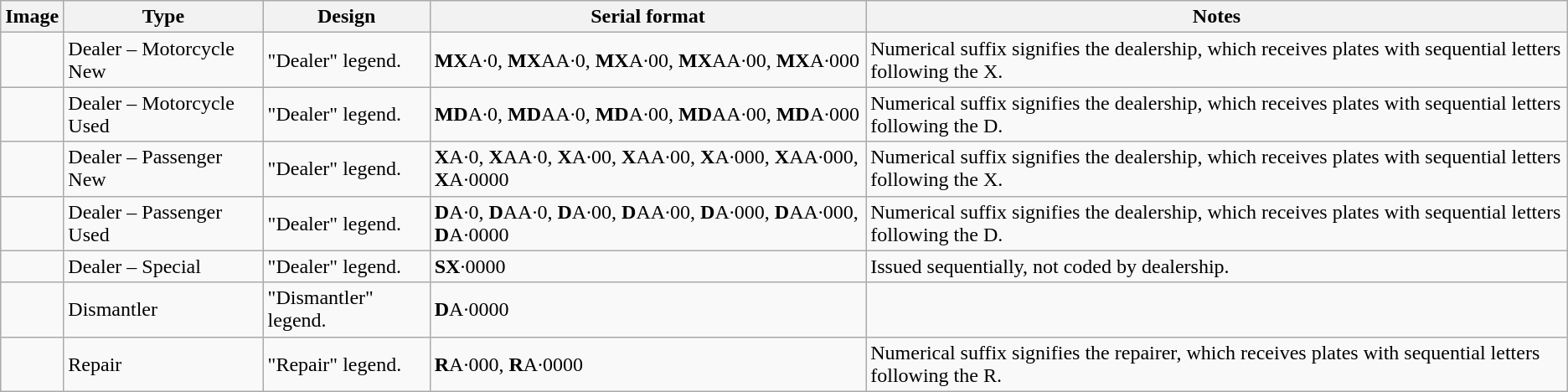<table class="wikitable">
<tr>
<th>Image</th>
<th>Type</th>
<th>Design</th>
<th>Serial format</th>
<th>Notes</th>
</tr>
<tr>
<td></td>
<td>Dealer – Motorcycle New</td>
<td>"Dealer" legend.</td>
<td><strong>MX</strong>A·0, <strong>MX</strong>AA·0, <strong>MX</strong>A·00, <strong>MX</strong>AA·00, <strong>MX</strong>A·000</td>
<td>Numerical suffix signifies the dealership, which receives plates with sequential letters following the X.</td>
</tr>
<tr>
<td></td>
<td>Dealer – Motorcycle Used</td>
<td>"Dealer" legend.</td>
<td><strong>MD</strong>A·0, <strong>MD</strong>AA·0, <strong>MD</strong>A·00, <strong>MD</strong>AA·00, <strong>MD</strong>A·000</td>
<td>Numerical suffix signifies the dealership, which receives plates with sequential letters following the D.</td>
</tr>
<tr>
<td></td>
<td>Dealer – Passenger New</td>
<td>"Dealer" legend.</td>
<td><strong>X</strong>A·0, <strong>X</strong>AA·0, <strong>X</strong>A·00, <strong>X</strong>AA·00, <strong>X</strong>A·000, <strong>X</strong>AA·000, <strong>X</strong>A·0000</td>
<td>Numerical suffix signifies the dealership, which receives plates with sequential letters following the X.</td>
</tr>
<tr>
<td></td>
<td>Dealer – Passenger Used</td>
<td>"Dealer" legend.</td>
<td><strong>D</strong>A·0, <strong>D</strong>AA·0, <strong>D</strong>A·00, <strong>D</strong>AA·00, <strong>D</strong>A·000, <strong>D</strong>AA·000, <strong>D</strong>A·0000</td>
<td>Numerical suffix signifies the dealership, which receives plates with sequential letters following the D.</td>
</tr>
<tr>
<td></td>
<td>Dealer – Special</td>
<td>"Dealer" legend.</td>
<td><strong>SX</strong>·0000</td>
<td>Issued sequentially, not coded by dealership.</td>
</tr>
<tr>
<td></td>
<td>Dismantler</td>
<td>"Dismantler" legend.</td>
<td><strong>D</strong>A·0000</td>
<td></td>
</tr>
<tr>
<td></td>
<td>Repair</td>
<td>"Repair" legend.</td>
<td><strong>R</strong>A·000, <strong>R</strong>A·0000</td>
<td>Numerical suffix signifies the repairer, which receives plates with sequential letters following the R.</td>
</tr>
</table>
